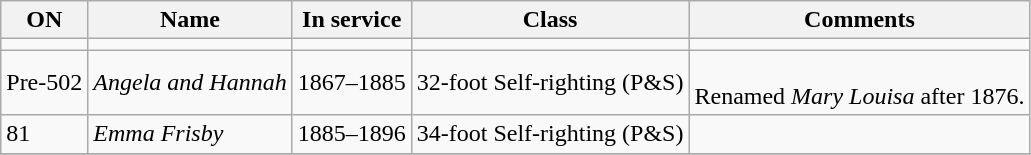<table class="wikitable">
<tr>
<th>ON</th>
<th>Name</th>
<th>In service</th>
<th>Class</th>
<th>Comments</th>
</tr>
<tr>
<td></td>
<td></td>
<td></td>
<td></td>
<td></td>
</tr>
<tr>
<td>Pre-502</td>
<td><em>Angela and Hannah</em></td>
<td>1867–1885</td>
<td>32-foot Self-righting (P&S)</td>
<td><br>Renamed <em>Mary Louisa</em> after 1876.</td>
</tr>
<tr>
<td>81</td>
<td><em>Emma Frisby</em></td>
<td>1885–1896</td>
<td>34-foot Self-righting (P&S)</td>
<td></td>
</tr>
<tr>
</tr>
</table>
